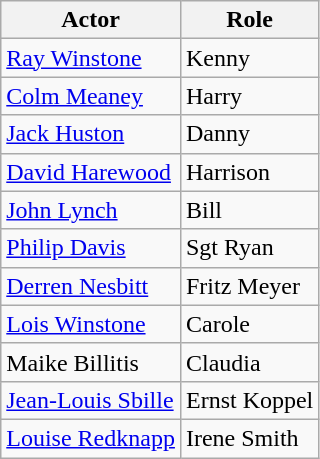<table class="wikitable">
<tr>
<th>Actor</th>
<th>Role</th>
</tr>
<tr>
<td><a href='#'>Ray Winstone</a></td>
<td>Kenny</td>
</tr>
<tr>
<td><a href='#'>Colm Meaney</a></td>
<td>Harry</td>
</tr>
<tr>
<td><a href='#'>Jack Huston</a></td>
<td>Danny</td>
</tr>
<tr>
<td><a href='#'>David Harewood</a></td>
<td>Harrison</td>
</tr>
<tr>
<td><a href='#'>John Lynch</a></td>
<td>Bill</td>
</tr>
<tr>
<td><a href='#'>Philip Davis</a></td>
<td>Sgt Ryan</td>
</tr>
<tr>
<td><a href='#'>Derren Nesbitt</a></td>
<td>Fritz Meyer</td>
</tr>
<tr>
<td><a href='#'>Lois Winstone</a></td>
<td>Carole</td>
</tr>
<tr>
<td>Maike Billitis</td>
<td>Claudia</td>
</tr>
<tr>
<td><a href='#'>Jean-Louis Sbille</a></td>
<td>Ernst Koppel</td>
</tr>
<tr>
<td><a href='#'>Louise Redknapp</a></td>
<td>Irene Smith</td>
</tr>
</table>
